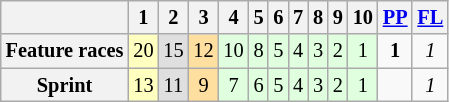<table class="wikitable" style="font-size: 85%;">
<tr>
<th></th>
<th>1</th>
<th>2</th>
<th>3</th>
<th>4</th>
<th>5</th>
<th>6</th>
<th>7</th>
<th>8</th>
<th>9</th>
<th>10</th>
<th><a href='#'>PP</a></th>
<th><a href='#'>FL</a></th>
</tr>
<tr align="center">
<th>Feature races</th>
<td style="background:#FFFFBF;">20</td>
<td style="background:#DFDFDF;">15</td>
<td style="background:#FFDF9F;">12</td>
<td style="background:#DFFFDF;">10</td>
<td style="background:#DFFFDF;">8</td>
<td style="background:#DFFFDF;">5</td>
<td style="background:#DFFFDF;">4</td>
<td style="background:#DFFFDF;">3</td>
<td style="background:#DFFFDF;">2</td>
<td style="background:#DFFFDF;">1</td>
<td><strong>1</strong></td>
<td><em>1</em></td>
</tr>
<tr align="center">
<th>Sprint</th>
<td style="background:#FFFFBF;">13</td>
<td style="background:#DFDFDF;">11</td>
<td style="background:#FFDF9F;">9</td>
<td style="background:#DFFFDF;">7</td>
<td style="background:#DFFFDF;">6</td>
<td style="background:#DFFFDF;">5</td>
<td style="background:#DFFFDF;">4</td>
<td style="background:#DFFFDF;">3</td>
<td style="background:#DFFFDF;">2</td>
<td style="background:#DFFFDF;">1</td>
<td></td>
<td><em>1</em></td>
</tr>
</table>
